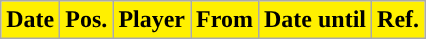<table class="wikitable plainrowheaders sortable">
<tr>
<th style="background:#fff000;color:#000000;">Date</th>
<th style="background:#fff000;color:#000000;">Pos.</th>
<th style="background:#fff000;color:#000000;">Player</th>
<th style="background:#fff000;color:#000000;">From</th>
<th style="background:#fff000;color:#000000;">Date until</th>
<th style="background:#fff000;color:#000000;">Ref.</th>
</tr>
</table>
